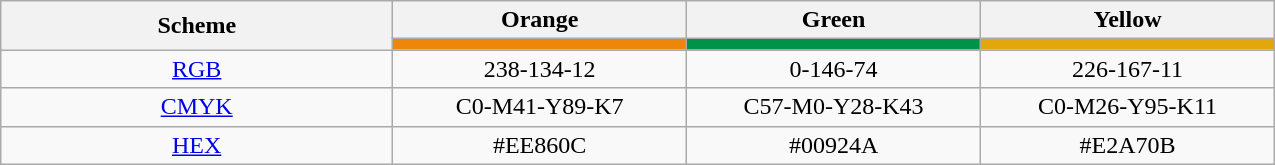<table class="wikitable" style="margin-left: 1em; text-align:center;">
<tr>
<th rowspan="2" width=20%">Scheme</th>
<th width="15%">Orange</th>
<th width="15%">Green</th>
<th width="15%">Yellow</th>
</tr>
<tr>
<td style="background:#ee860c"></td>
<td style="background:#00924a"></td>
<td style="background:#e2a70b"></td>
</tr>
<tr>
<td><a href='#'>RGB</a></td>
<td>238-134-12</td>
<td>0-146-74</td>
<td>226-167-11</td>
</tr>
<tr>
<td><a href='#'>CMYK</a></td>
<td>C0-M41-Y89-K7</td>
<td>C57-M0-Y28-K43</td>
<td>C0-M26-Y95-K11</td>
</tr>
<tr>
<td><a href='#'>HEX</a></td>
<td>#EE860C</td>
<td>#00924A</td>
<td>#E2A70B</td>
</tr>
</table>
